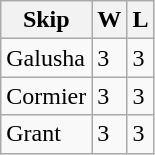<table class="wikitable">
<tr>
<th>Skip</th>
<th>W</th>
<th>L</th>
</tr>
<tr>
<td>Galusha</td>
<td>3</td>
<td>3</td>
</tr>
<tr>
<td>Cormier</td>
<td>3</td>
<td>3</td>
</tr>
<tr>
<td>Grant</td>
<td>3</td>
<td>3</td>
</tr>
</table>
